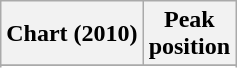<table class="wikitable sortable plainrowheaders" style="text-align:center">
<tr>
<th scope="col">Chart (2010)</th>
<th scope="col">Peak<br>position</th>
</tr>
<tr>
</tr>
<tr>
</tr>
<tr>
</tr>
</table>
